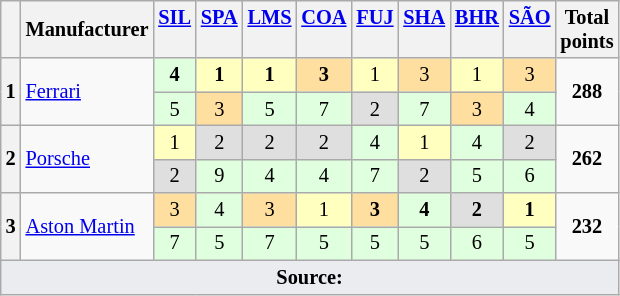<table class="wikitable" style="font-size: 85%; text-align:center">
<tr valign="top">
<th valign=middle></th>
<th valign=middle>Manufacturer</th>
<th><a href='#'>SIL</a><br></th>
<th><a href='#'>SPA</a><br></th>
<th><a href='#'>LMS</a><br></th>
<th><a href='#'>COA</a><br></th>
<th><a href='#'>FUJ</a><br></th>
<th><a href='#'>SHA</a><br></th>
<th><a href='#'>BHR</a><br></th>
<th><a href='#'>SÃO</a><br></th>
<th valign=middle>Total<br>points</th>
</tr>
<tr>
<th rowspan=2>1</th>
<td rowspan=2 align="left"> <a href='#'>Ferrari</a></td>
<td style="background:#DFFFDF;"><strong>4</strong></td>
<td style="background:#FFFFBF;"><strong>1</strong></td>
<td style="background:#FFFFBF;"><strong>1</strong></td>
<td style="background:#FFDF9F;"><strong>3</strong></td>
<td style="background:#FFFFBF;">1</td>
<td style="background:#FFDF9F;">3</td>
<td style="background:#FFFFBF;">1</td>
<td style="background:#FFDF9F;">3</td>
<td rowspan=2><strong>288</strong></td>
</tr>
<tr>
<td style="background:#DFFFDF;">5</td>
<td style="background:#FFDF9F;">3</td>
<td style="background:#DFFFDF;">5</td>
<td style="background:#DFFFDF;">7</td>
<td style="background:#DFDFDF;">2</td>
<td style="background:#DFFFDF;">7</td>
<td style="background:#FFDF9F;">3</td>
<td style="background:#DFFFDF;">4</td>
</tr>
<tr>
<th rowspan=2>2</th>
<td rowspan=2 align="left"> <a href='#'>Porsche</a></td>
<td style="background:#FFFFBF;">1</td>
<td style="background:#DFDFDF;">2</td>
<td style="background:#DFDFDF;">2</td>
<td style="background:#DFDFDF;">2</td>
<td style="background:#DFFFDF;">4</td>
<td style="background:#FFFFBF;">1</td>
<td style="background:#DFFFDF;">4</td>
<td style="background:#DFDFDF;">2</td>
<td rowspan=2><strong>262</strong></td>
</tr>
<tr>
<td style="background:#DFDFDF;">2</td>
<td style="background:#DFFFDF;">9</td>
<td style="background:#DFFFDF;">4</td>
<td style="background:#DFFFDF;">4</td>
<td style="background:#DFFFDF;">7</td>
<td style="background:#DFDFDF;">2</td>
<td style="background:#DFFFDF;">5</td>
<td style="background:#DFFFDF;">6</td>
</tr>
<tr>
<th rowspan=2>3</th>
<td rowspan=2 align="left"> <a href='#'>Aston Martin</a></td>
<td style="background:#FFDF9F;">3</td>
<td style="background:#DFFFDF;">4</td>
<td style="background:#FFDF9F;">3</td>
<td style="background:#FFFFBF;">1</td>
<td style="background:#FFDF9F;"><strong>3</strong></td>
<td style="background:#DFFFDF;"><strong>4</strong></td>
<td style="background:#DFDFDF;"><strong>2</strong></td>
<td style="background:#FFFFBF;"><strong>1</strong></td>
<td rowspan=2><strong>232</strong></td>
</tr>
<tr>
<td style="background:#DFFFDF;">7</td>
<td style="background:#DFFFDF;">5</td>
<td style="background:#DFFFDF;">7</td>
<td style="background:#DFFFDF;">5</td>
<td style="background:#DFFFDF;">5</td>
<td style="background:#DFFFDF;">5</td>
<td style="background:#DFFFDF;">6</td>
<td style="background:#DFFFDF;">5</td>
</tr>
<tr class="sortbottom">
<td colspan="11" style="background-color:#EAECF0;text-align:center"><strong>Source:</strong></td>
</tr>
</table>
